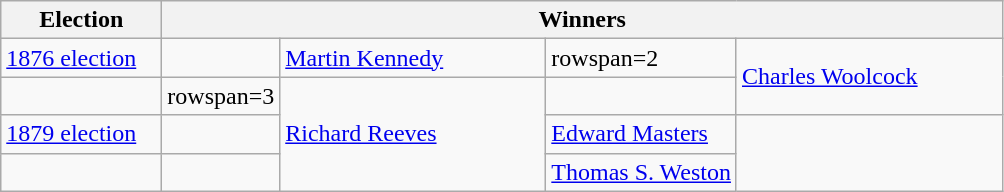<table class=wikitable>
<tr>
<th width=100>Election</th>
<th width=350 colspan=4>Winners</th>
</tr>
<tr>
<td><a href='#'>1876 election</a></td>
<td></td>
<td width=170><a href='#'>Martin Kennedy</a></td>
<td>rowspan=2 </td>
<td width=170 rowspan=2><a href='#'>Charles Woolcock</a></td>
</tr>
<tr>
<td></td>
<td>rowspan=3 </td>
<td rowspan=3><a href='#'>Richard Reeves</a></td>
</tr>
<tr>
<td><a href='#'>1879 election</a></td>
<td></td>
<td><a href='#'>Edward Masters</a></td>
</tr>
<tr>
<td></td>
<td></td>
<td><a href='#'>Thomas S. Weston</a></td>
</tr>
</table>
